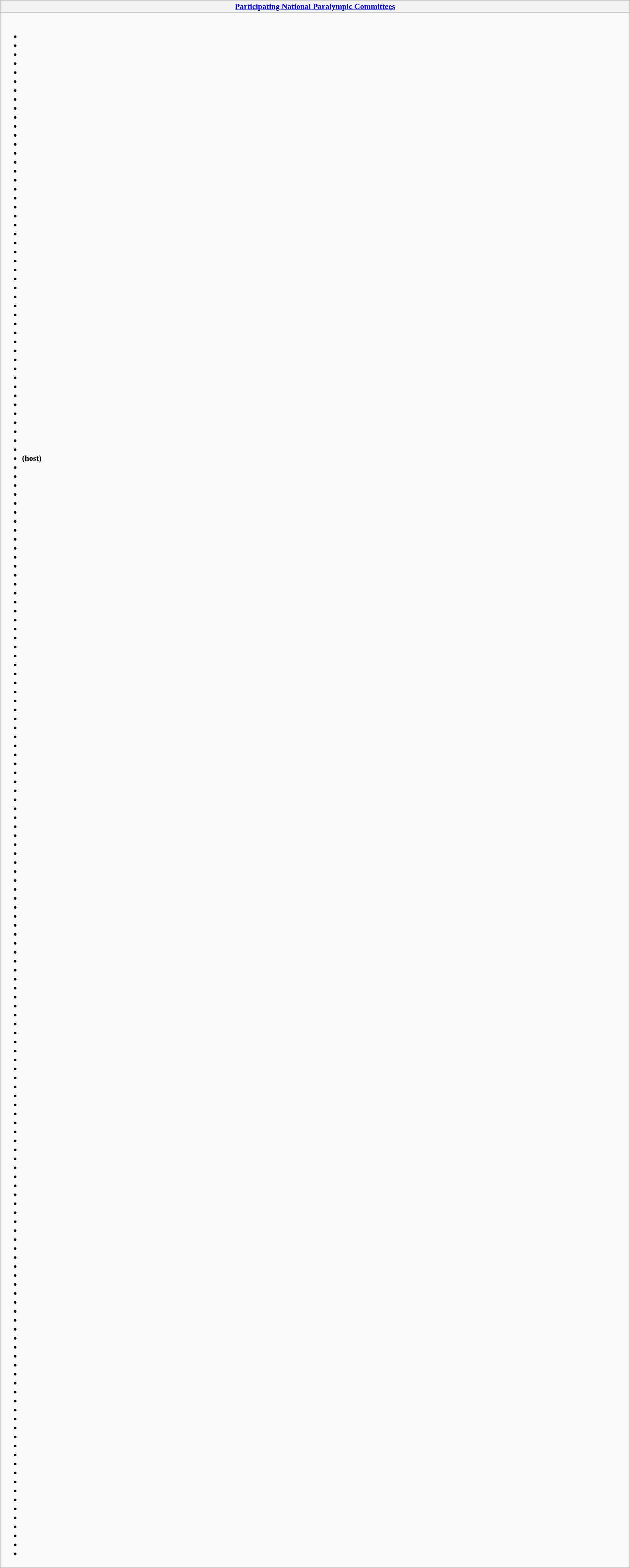<table class="wikitable mw-collapsible" style="width:100%;">
<tr>
<th><a href='#'>Participating National Paralympic Committees</a></th>
</tr>
<tr>
<td><div><br><ul><li></li><li></li><li></li><li></li><li></li><li></li><li></li><li></li><li></li><li></li><li></li><li></li><li></li><li></li><li></li><li></li><li></li><li></li><li></li><li></li><li></li><li></li><li></li><li></li><li></li><li></li><li></li><li></li><li></li><li></li><li></li><li></li><li></li><li></li><li></li><li></li><li></li><li></li><li></li><li></li><li></li><li></li><li></li><li></li><li></li><li></li><li></li><li> <strong>(host)</strong></li><li></li><li></li><li></li><li></li><li></li><li></li><li></li><li></li><li></li><li></li><li></li><li></li><li></li><li></li><li></li><li></li><li></li><li></li><li></li><li></li><li></li><li></li><li></li><li></li><li></li><li></li><li></li><li></li><li></li><li></li><li></li><li></li><li></li><li></li><li></li><li></li><li></li><li></li><li></li><li></li><li></li><li></li><li></li><li></li><li></li><li></li><li></li><li></li><li></li><li></li><li></li><li></li><li></li><li></li><li></li><li></li><li></li><li></li><li></li><li></li><li></li><li></li><li></li><li></li><li></li><li></li><li></li><li></li><li></li><li></li><li></li><li></li><li></li><li></li><li></li><li></li><li></li><li></li><li></li><li></li><li></li><li></li><li></li><li></li><li></li><li></li><li></li><li></li><li></li><li></li><li></li><li></li><li></li><li></li><li></li><li></li><li></li><li></li><li></li><li></li><li></li><li></li><li></li><li></li><li></li><li></li><li></li><li></li><li></li><li></li><li></li><li></li><li></li><li></li><li></li><li></li><li></li><li></li><li></li><li></li><li></li><li></li></ul></div></td>
</tr>
</table>
